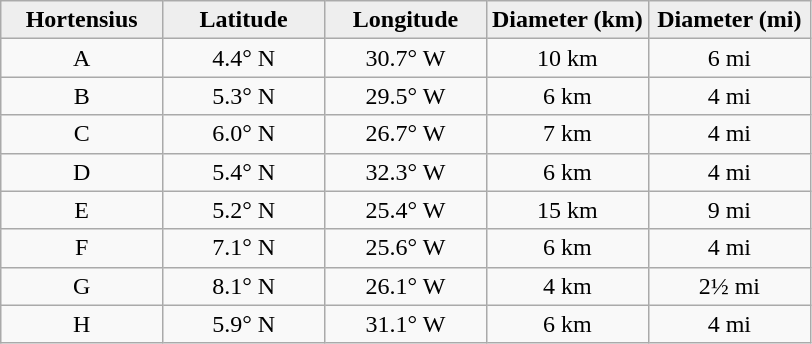<table class="wikitable">
<tr>
<th width="20%" style="background:#eeeeee;">Hortensius</th>
<th width="20%" style="background:#eeeeee;">Latitude</th>
<th width="20%" style="background:#eeeeee;">Longitude</th>
<th width="20%" style="background:#eeeeee;">Diameter (km)</th>
<th width="20%" style="background:#eeeeee;">Diameter (mi)</th>
</tr>
<tr>
<td align="center">A</td>
<td align="center">4.4° N</td>
<td align="center">30.7° W</td>
<td align="center">10 km</td>
<td align="center">6 mi</td>
</tr>
<tr>
<td align="center">B</td>
<td align="center">5.3° N</td>
<td align="center">29.5° W</td>
<td align="center">6 km</td>
<td align="center">4 mi</td>
</tr>
<tr>
<td align="center">C</td>
<td align="center">6.0° N</td>
<td align="center">26.7° W</td>
<td align="center">7 km</td>
<td align="center">4 mi</td>
</tr>
<tr>
<td align="center">D</td>
<td align="center">5.4° N</td>
<td align="center">32.3° W</td>
<td align="center">6 km</td>
<td align="center">4 mi</td>
</tr>
<tr>
<td align="center">E</td>
<td align="center">5.2° N</td>
<td align="center">25.4° W</td>
<td align="center">15 km</td>
<td align="center">9 mi</td>
</tr>
<tr>
<td align="center">F</td>
<td align="center">7.1° N</td>
<td align="center">25.6° W</td>
<td align="center">6 km</td>
<td align="center">4 mi</td>
</tr>
<tr>
<td align="center">G</td>
<td align="center">8.1° N</td>
<td align="center">26.1° W</td>
<td align="center">4 km</td>
<td align="center">2½ mi</td>
</tr>
<tr>
<td align="center">H</td>
<td align="center">5.9° N</td>
<td align="center">31.1° W</td>
<td align="center">6 km</td>
<td align="center">4 mi</td>
</tr>
</table>
